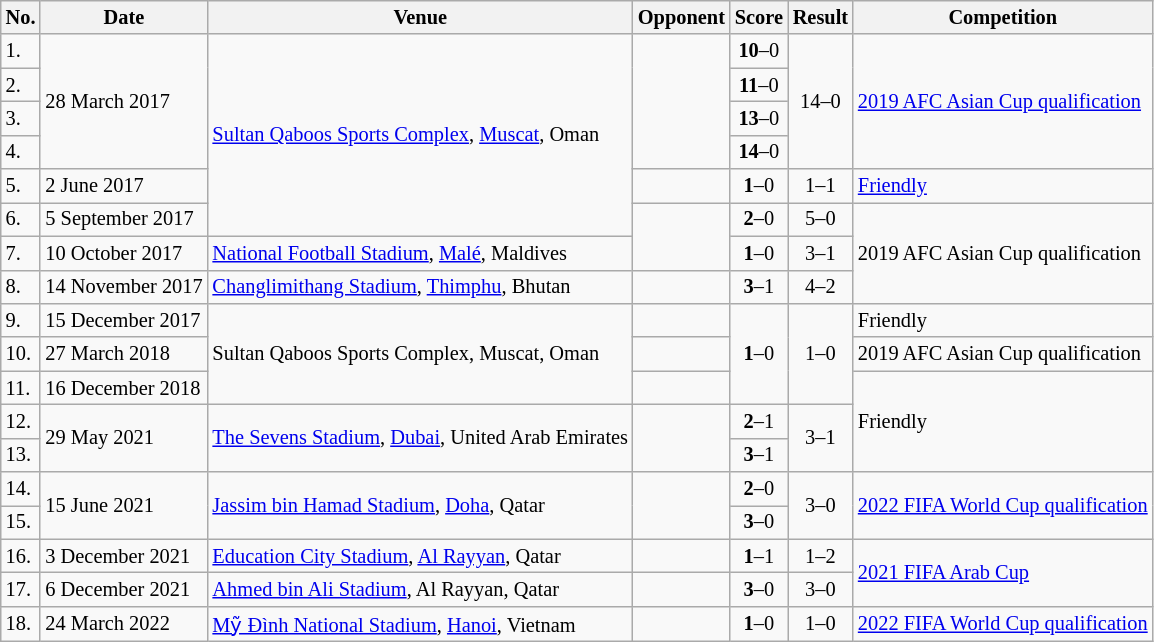<table class="wikitable" style="font-size:85%;">
<tr>
<th>No.</th>
<th>Date</th>
<th>Venue</th>
<th>Opponent</th>
<th>Score</th>
<th>Result</th>
<th>Competition</th>
</tr>
<tr>
<td>1.</td>
<td rowspan="4">28 March 2017</td>
<td rowspan="6"><a href='#'>Sultan Qaboos Sports Complex</a>, <a href='#'>Muscat</a>, Oman</td>
<td rowspan="4"></td>
<td align=center><strong>10</strong>–0</td>
<td rowspan="4" align=center>14–0</td>
<td rowspan="4"><a href='#'>2019 AFC Asian Cup qualification</a></td>
</tr>
<tr>
<td>2.</td>
<td align=center><strong>11</strong>–0</td>
</tr>
<tr>
<td>3.</td>
<td align=center><strong>13</strong>–0</td>
</tr>
<tr>
<td>4.</td>
<td align=center><strong>14</strong>–0</td>
</tr>
<tr>
<td>5.</td>
<td>2 June 2017</td>
<td></td>
<td align=center><strong>1</strong>–0</td>
<td align=center>1–1</td>
<td><a href='#'>Friendly</a></td>
</tr>
<tr>
<td>6.</td>
<td>5 September 2017</td>
<td rowspan="2"></td>
<td align=center><strong>2</strong>–0</td>
<td align=center>5–0</td>
<td rowspan="3">2019 AFC Asian Cup qualification</td>
</tr>
<tr>
<td>7.</td>
<td>10 October 2017</td>
<td><a href='#'>National Football Stadium</a>, <a href='#'>Malé</a>, Maldives</td>
<td align=center><strong>1</strong>–0</td>
<td align=center>3–1</td>
</tr>
<tr>
<td>8.</td>
<td>14 November 2017</td>
<td><a href='#'>Changlimithang Stadium</a>, <a href='#'>Thimphu</a>, Bhutan</td>
<td></td>
<td align=center><strong>3</strong>–1</td>
<td align=center>4–2</td>
</tr>
<tr>
<td>9.</td>
<td>15 December 2017</td>
<td rowspan=3>Sultan Qaboos Sports Complex, Muscat, Oman</td>
<td></td>
<td rowspan=3 align=center><strong>1</strong>–0</td>
<td rowspan=3 align=center>1–0</td>
<td>Friendly</td>
</tr>
<tr>
<td>10.</td>
<td>27 March 2018</td>
<td></td>
<td>2019 AFC Asian Cup qualification</td>
</tr>
<tr>
<td>11.</td>
<td>16 December 2018</td>
<td></td>
<td rowspan=3>Friendly</td>
</tr>
<tr>
<td>12.</td>
<td rowspan=2>29 May 2021</td>
<td rowspan=2><a href='#'>The Sevens Stadium</a>, <a href='#'>Dubai</a>, United Arab Emirates</td>
<td rowspan=2></td>
<td align=center><strong>2</strong>–1</td>
<td rowspan=2 align=center>3–1</td>
</tr>
<tr>
<td>13.</td>
<td align=center><strong>3</strong>–1</td>
</tr>
<tr>
<td>14.</td>
<td rowspan=2>15 June 2021</td>
<td rowspan=2><a href='#'>Jassim bin Hamad Stadium</a>, <a href='#'>Doha</a>, Qatar</td>
<td rowspan=2></td>
<td align=center><strong>2</strong>–0</td>
<td rowspan=2 align=center>3–0</td>
<td rowspan=2><a href='#'>2022 FIFA World Cup qualification</a></td>
</tr>
<tr>
<td>15.</td>
<td align=center><strong>3</strong>–0</td>
</tr>
<tr>
<td>16.</td>
<td>3 December 2021</td>
<td><a href='#'>Education City Stadium</a>, <a href='#'>Al Rayyan</a>, Qatar</td>
<td></td>
<td align=center><strong>1</strong>–1</td>
<td align=center>1–2</td>
<td rowspan=2><a href='#'>2021 FIFA Arab Cup</a></td>
</tr>
<tr>
<td>17.</td>
<td>6 December 2021</td>
<td><a href='#'>Ahmed bin Ali Stadium</a>, Al Rayyan, Qatar</td>
<td></td>
<td align=center><strong>3</strong>–0</td>
<td align=center>3–0</td>
</tr>
<tr>
<td>18.</td>
<td>24 March 2022</td>
<td><a href='#'>Mỹ Đình National Stadium</a>, <a href='#'>Hanoi</a>, Vietnam</td>
<td></td>
<td align=center><strong>1</strong>–0</td>
<td align=center>1–0</td>
<td><a href='#'>2022 FIFA World Cup qualification</a></td>
</tr>
</table>
